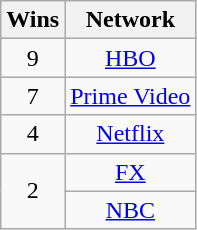<table class="wikitable sortable" style="text-align: center; max-width:20em">
<tr>
<th scope="col">Wins</th>
<th scope="col">Network</th>
</tr>
<tr>
<td scope="row">9</td>
<td><a href='#'>HBO</a></td>
</tr>
<tr>
<td scope="row">7</td>
<td><a href='#'>Prime Video</a></td>
</tr>
<tr>
<td scope="row">4</td>
<td><a href='#'>Netflix</a></td>
</tr>
<tr>
<td scope="row" rowspan="2">2</td>
<td><a href='#'>FX</a></td>
</tr>
<tr>
<td><a href='#'>NBC</a></td>
</tr>
</table>
